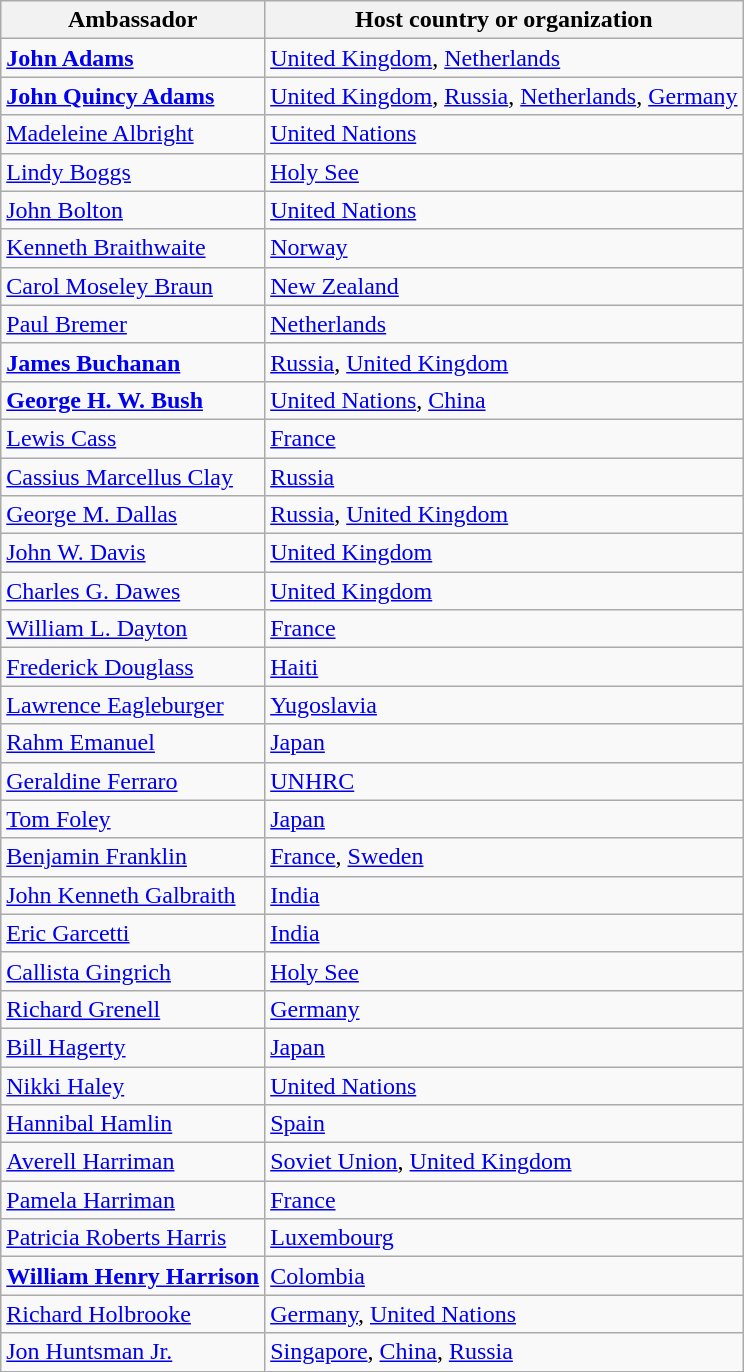<table class="wikitable">
<tr>
<th>Ambassador</th>
<th>Host country or organization</th>
</tr>
<tr>
<td><strong><a href='#'>John Adams</a></strong></td>
<td><a href='#'>United Kingdom</a>, <a href='#'>Netherlands</a></td>
</tr>
<tr>
<td><strong><a href='#'>John Quincy Adams</a></strong></td>
<td><a href='#'>United Kingdom</a>, <a href='#'>Russia</a>, <a href='#'>Netherlands</a>, <a href='#'>Germany</a></td>
</tr>
<tr>
<td><a href='#'>Madeleine Albright</a></td>
<td><a href='#'>United Nations</a></td>
</tr>
<tr>
<td><a href='#'>Lindy Boggs</a></td>
<td><a href='#'>Holy See</a></td>
</tr>
<tr>
<td><a href='#'>John Bolton</a></td>
<td><a href='#'>United Nations</a></td>
</tr>
<tr>
<td><a href='#'>Kenneth Braithwaite</a></td>
<td><a href='#'>Norway</a></td>
</tr>
<tr>
<td><a href='#'>Carol Moseley Braun</a></td>
<td><a href='#'>New Zealand</a></td>
</tr>
<tr>
<td><a href='#'>Paul Bremer</a></td>
<td><a href='#'>Netherlands</a></td>
</tr>
<tr>
<td><strong><a href='#'>James Buchanan</a></strong></td>
<td><a href='#'>Russia</a>, <a href='#'>United Kingdom</a></td>
</tr>
<tr>
<td><strong><a href='#'>George H. W. Bush</a></strong></td>
<td><a href='#'>United Nations</a>, <a href='#'>China</a></td>
</tr>
<tr>
<td><a href='#'>Lewis Cass</a></td>
<td><a href='#'>France</a></td>
</tr>
<tr>
<td><a href='#'>Cassius Marcellus Clay</a></td>
<td><a href='#'>Russia</a></td>
</tr>
<tr>
<td><a href='#'>George M. Dallas</a></td>
<td><a href='#'>Russia</a>, <a href='#'>United Kingdom</a></td>
</tr>
<tr>
<td><a href='#'>John W. Davis</a></td>
<td><a href='#'>United Kingdom</a></td>
</tr>
<tr>
<td><a href='#'>Charles G. Dawes</a></td>
<td><a href='#'>United Kingdom</a></td>
</tr>
<tr>
<td><a href='#'>William L. Dayton</a></td>
<td><a href='#'>France</a></td>
</tr>
<tr>
<td><a href='#'>Frederick Douglass</a></td>
<td><a href='#'>Haiti</a></td>
</tr>
<tr>
<td><a href='#'>Lawrence Eagleburger</a></td>
<td><a href='#'>Yugoslavia</a></td>
</tr>
<tr>
<td><a href='#'>Rahm Emanuel</a></td>
<td><a href='#'>Japan</a></td>
</tr>
<tr>
<td><a href='#'>Geraldine Ferraro</a></td>
<td><a href='#'>UNHRC</a></td>
</tr>
<tr>
<td><a href='#'>Tom Foley</a></td>
<td><a href='#'>Japan</a></td>
</tr>
<tr>
<td><a href='#'>Benjamin Franklin</a></td>
<td><a href='#'>France</a>, <a href='#'>Sweden</a></td>
</tr>
<tr>
<td><a href='#'>John Kenneth Galbraith</a></td>
<td><a href='#'>India</a></td>
</tr>
<tr>
<td><a href='#'>Eric Garcetti</a></td>
<td><a href='#'>India</a></td>
</tr>
<tr>
<td><a href='#'>Callista Gingrich</a></td>
<td><a href='#'>Holy See</a></td>
</tr>
<tr>
<td><a href='#'>Richard Grenell</a></td>
<td><a href='#'>Germany</a></td>
</tr>
<tr>
<td><a href='#'>Bill Hagerty</a></td>
<td><a href='#'>Japan</a></td>
</tr>
<tr>
<td><a href='#'>Nikki Haley</a></td>
<td><a href='#'>United Nations</a></td>
</tr>
<tr>
<td><a href='#'>Hannibal Hamlin</a></td>
<td><a href='#'>Spain</a></td>
</tr>
<tr>
<td><a href='#'>Averell Harriman</a></td>
<td><a href='#'>Soviet Union</a>, <a href='#'>United Kingdom</a></td>
</tr>
<tr>
<td><a href='#'>Pamela Harriman</a></td>
<td><a href='#'>France</a></td>
</tr>
<tr>
<td><a href='#'>Patricia Roberts Harris</a></td>
<td><a href='#'>Luxembourg</a></td>
</tr>
<tr>
<td><strong><a href='#'>William Henry Harrison</a></strong></td>
<td><a href='#'>Colombia</a></td>
</tr>
<tr>
<td><a href='#'>Richard Holbrooke</a></td>
<td><a href='#'>Germany</a>, <a href='#'>United Nations</a></td>
</tr>
<tr>
<td><a href='#'>Jon Huntsman Jr.</a></td>
<td><a href='#'>Singapore</a>, <a href='#'>China</a>, <a href='#'>Russia</a></td>
</tr>
</table>
